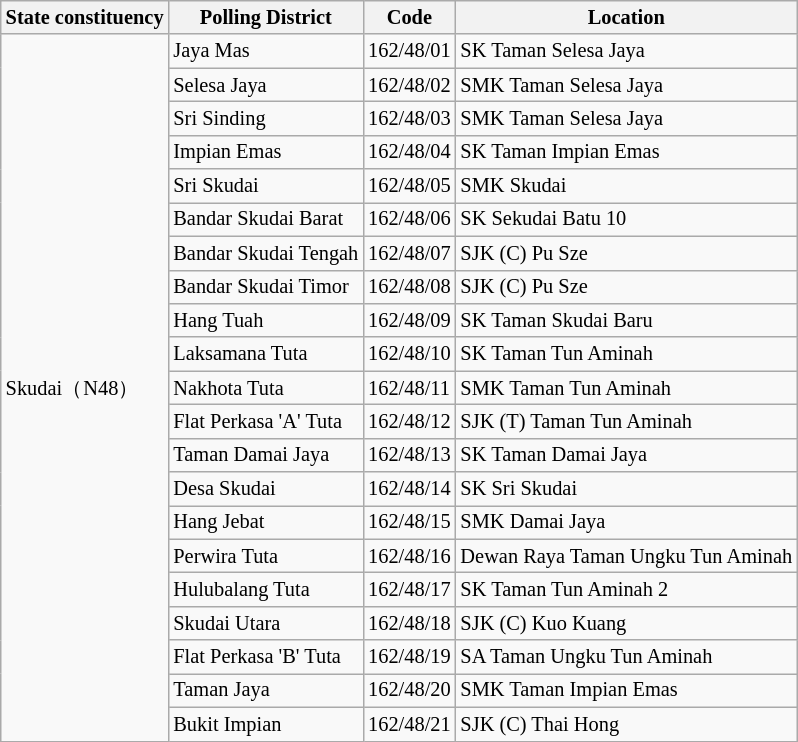<table class="wikitable sortable mw-collapsible" style="white-space:nowrap;font-size:85%">
<tr>
<th>State constituency</th>
<th>Polling District</th>
<th>Code</th>
<th>Location</th>
</tr>
<tr>
<td rowspan="21">Skudai（N48）</td>
<td>Jaya Mas</td>
<td>162/48/01</td>
<td>SK Taman Selesa Jaya</td>
</tr>
<tr>
<td>Selesa Jaya</td>
<td>162/48/02</td>
<td>SMK Taman Selesa Jaya</td>
</tr>
<tr>
<td>Sri Sinding</td>
<td>162/48/03</td>
<td>SMK Taman Selesa Jaya</td>
</tr>
<tr>
<td>Impian Emas</td>
<td>162/48/04</td>
<td>SK Taman Impian Emas</td>
</tr>
<tr>
<td>Sri Skudai</td>
<td>162/48/05</td>
<td>SMK Skudai</td>
</tr>
<tr>
<td>Bandar Skudai Barat</td>
<td>162/48/06</td>
<td>SK Sekudai Batu 10</td>
</tr>
<tr>
<td>Bandar Skudai Tengah</td>
<td>162/48/07</td>
<td>SJK (C) Pu Sze</td>
</tr>
<tr>
<td>Bandar Skudai Timor</td>
<td>162/48/08</td>
<td>SJK (C) Pu Sze</td>
</tr>
<tr>
<td>Hang Tuah</td>
<td>162/48/09</td>
<td>SK Taman Skudai Baru</td>
</tr>
<tr>
<td>Laksamana Tuta</td>
<td>162/48/10</td>
<td>SK Taman Tun Aminah</td>
</tr>
<tr>
<td>Nakhota Tuta</td>
<td>162/48/11</td>
<td>SMK Taman Tun Aminah</td>
</tr>
<tr>
<td>Flat Perkasa 'A' Tuta</td>
<td>162/48/12</td>
<td>SJK (T) Taman Tun Aminah</td>
</tr>
<tr>
<td>Taman Damai Jaya</td>
<td>162/48/13</td>
<td>SK Taman Damai Jaya</td>
</tr>
<tr>
<td>Desa Skudai</td>
<td>162/48/14</td>
<td>SK Sri Skudai</td>
</tr>
<tr>
<td>Hang Jebat</td>
<td>162/48/15</td>
<td>SMK Damai Jaya</td>
</tr>
<tr>
<td>Perwira Tuta</td>
<td>162/48/16</td>
<td>Dewan Raya Taman Ungku Tun Aminah</td>
</tr>
<tr>
<td>Hulubalang Tuta</td>
<td>162/48/17</td>
<td>SK Taman Tun Aminah 2</td>
</tr>
<tr>
<td>Skudai Utara</td>
<td>162/48/18</td>
<td>SJK (C) Kuo Kuang</td>
</tr>
<tr>
<td>Flat Perkasa 'B' Tuta</td>
<td>162/48/19</td>
<td>SA Taman Ungku Tun Aminah</td>
</tr>
<tr>
<td>Taman Jaya</td>
<td>162/48/20</td>
<td>SMK Taman Impian Emas</td>
</tr>
<tr>
<td>Bukit Impian</td>
<td>162/48/21</td>
<td>SJK (C) Thai Hong</td>
</tr>
</table>
